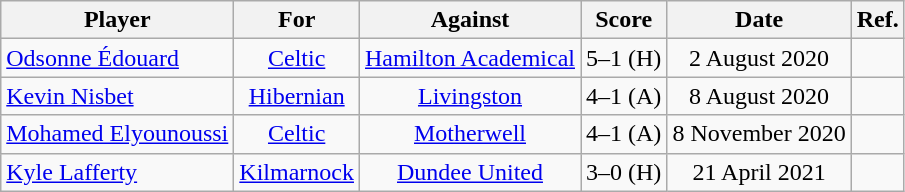<table class="wikitable" style="text-align:center">
<tr>
<th>Player</th>
<th>For</th>
<th>Against</th>
<th>Score</th>
<th>Date</th>
<th>Ref.</th>
</tr>
<tr>
<td align="left"> <a href='#'>Odsonne Édouard</a></td>
<td><a href='#'>Celtic</a></td>
<td><a href='#'>Hamilton Academical</a></td>
<td>5–1 (H)</td>
<td>2 August 2020</td>
<td></td>
</tr>
<tr>
<td align="left"> <a href='#'>Kevin Nisbet</a></td>
<td><a href='#'>Hibernian</a></td>
<td><a href='#'>Livingston</a></td>
<td>4–1 (A)</td>
<td>8 August 2020</td>
<td></td>
</tr>
<tr>
<td align="left"> <a href='#'>Mohamed Elyounoussi</a></td>
<td><a href='#'>Celtic</a></td>
<td><a href='#'>Motherwell</a></td>
<td>4–1 (A)</td>
<td>8 November 2020</td>
<td></td>
</tr>
<tr>
<td align="left"> <a href='#'>Kyle Lafferty</a></td>
<td><a href='#'>Kilmarnock</a></td>
<td><a href='#'>Dundee United</a></td>
<td>3–0 (H)</td>
<td>21 April 2021</td>
<td></td>
</tr>
</table>
